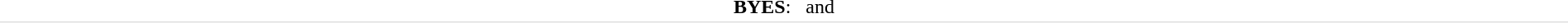<table style="text-align:center; border-bottom:1px solid #E0E0E0" width=100%>
<tr>
<td><strong>BYES</strong>:   and </td>
</tr>
</table>
